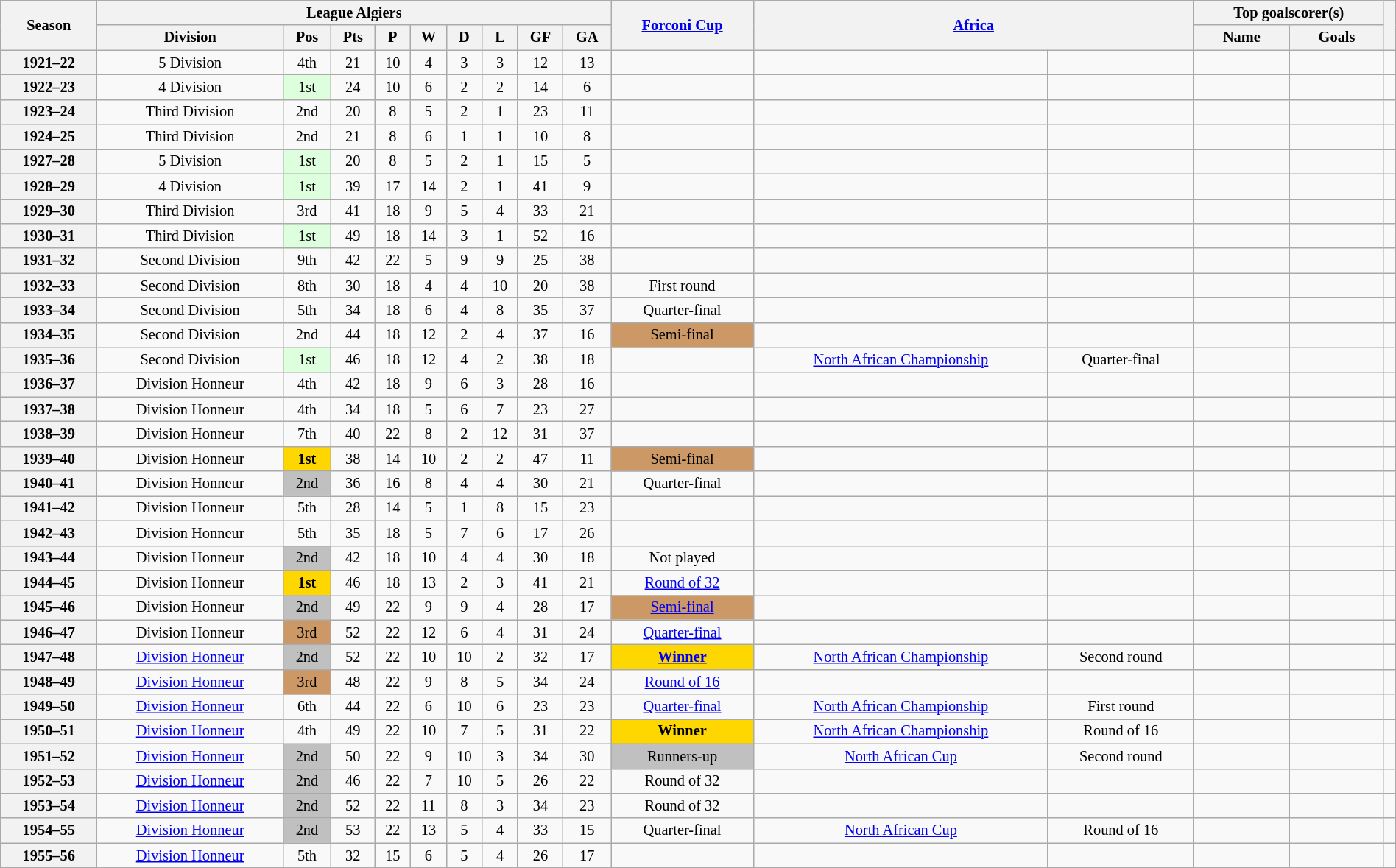<table class="wikitable" style="text-align:center; font-size:85%;width:100%; text-align:center">
<tr>
<th rowspan=2>Season</th>
<th colspan=9>League Algiers</th>
<th rowspan=2><a href='#'>Forconi Cup</a></th>
<th rowspan=2 colspan=2><a href='#'>Africa</a></th>
<th colspan=2>Top goalscorer(s)</th>
<th rowspan=2></th>
</tr>
<tr>
<th>Division</th>
<th>Pos</th>
<th>Pts</th>
<th>P</th>
<th>W</th>
<th>D</th>
<th>L</th>
<th>GF</th>
<th>GA</th>
<th>Name</th>
<th>Goals</th>
</tr>
<tr>
<th>1921–22</th>
<td>5 Division</td>
<td>4th</td>
<td>21</td>
<td>10</td>
<td>4</td>
<td>3</td>
<td>3</td>
<td>12</td>
<td>13</td>
<td></td>
<td></td>
<td></td>
<td align=left></td>
<td></td>
<td></td>
</tr>
<tr>
<th>1922–23</th>
<td>4 Division</td>
<td bgcolor="#DDFFDD">1st</td>
<td>24</td>
<td>10</td>
<td>6</td>
<td>2</td>
<td>2</td>
<td>14</td>
<td>6</td>
<td></td>
<td></td>
<td></td>
<td align=left></td>
<td></td>
<td></td>
</tr>
<tr>
<th>1923–24</th>
<td>Third Division</td>
<td>2nd</td>
<td>20</td>
<td>8</td>
<td>5</td>
<td>2</td>
<td>1</td>
<td>23</td>
<td>11</td>
<td></td>
<td></td>
<td></td>
<td align=left></td>
<td></td>
<td></td>
</tr>
<tr>
<th>1924–25</th>
<td>Third Division</td>
<td>2nd</td>
<td>21</td>
<td>8</td>
<td>6</td>
<td>1</td>
<td>1</td>
<td>10</td>
<td>8</td>
<td></td>
<td></td>
<td></td>
<td align=left></td>
<td></td>
<td></td>
</tr>
<tr>
<th>1927–28</th>
<td>5 Division</td>
<td bgcolor="#DDFFDD">1st</td>
<td>20</td>
<td>8</td>
<td>5</td>
<td>2</td>
<td>1</td>
<td>15</td>
<td>5</td>
<td></td>
<td></td>
<td></td>
<td align=left></td>
<td></td>
<td></td>
</tr>
<tr>
<th>1928–29</th>
<td>4 Division</td>
<td bgcolor="#DDFFDD">1st</td>
<td>39</td>
<td>17</td>
<td>14</td>
<td>2</td>
<td>1</td>
<td>41</td>
<td>9</td>
<td></td>
<td></td>
<td></td>
<td align=left></td>
<td></td>
<td></td>
</tr>
<tr>
<th>1929–30</th>
<td>Third Division</td>
<td>3rd</td>
<td>41</td>
<td>18</td>
<td>9</td>
<td>5</td>
<td>4</td>
<td>33</td>
<td>21</td>
<td></td>
<td></td>
<td></td>
<td align=left></td>
<td></td>
<td></td>
</tr>
<tr>
<th>1930–31</th>
<td>Third Division</td>
<td bgcolor="#DDFFDD">1st</td>
<td>49</td>
<td>18</td>
<td>14</td>
<td>3</td>
<td>1</td>
<td>52</td>
<td>16</td>
<td></td>
<td></td>
<td></td>
<td align=left></td>
<td></td>
<td></td>
</tr>
<tr>
<th>1931–32</th>
<td>Second Division</td>
<td>9th</td>
<td>42</td>
<td>22</td>
<td>5</td>
<td>9</td>
<td>9</td>
<td>25</td>
<td>38</td>
<td></td>
<td></td>
<td></td>
<td align=left></td>
<td></td>
<td></td>
</tr>
<tr>
<th>1932–33</th>
<td>Second Division</td>
<td>8th</td>
<td>30</td>
<td>18</td>
<td>4</td>
<td>4</td>
<td>10</td>
<td>20</td>
<td>38</td>
<td>First round</td>
<td></td>
<td></td>
<td align=left></td>
<td></td>
<td></td>
</tr>
<tr>
<th>1933–34</th>
<td>Second Division</td>
<td>5th</td>
<td>34</td>
<td>18</td>
<td>6</td>
<td>4</td>
<td>8</td>
<td>35</td>
<td>37</td>
<td>Quarter-final</td>
<td></td>
<td></td>
<td align=left></td>
<td></td>
<td></td>
</tr>
<tr>
<th>1934–35</th>
<td>Second Division</td>
<td>2nd</td>
<td>44</td>
<td>18</td>
<td>12</td>
<td>2</td>
<td>4</td>
<td>37</td>
<td>16</td>
<td bgcolor=#cc9966>Semi-final</td>
<td></td>
<td></td>
<td align=left></td>
<td></td>
<td></td>
</tr>
<tr>
<th>1935–36</th>
<td>Second Division</td>
<td bgcolor="#DDFFDD">1st</td>
<td>46</td>
<td>18</td>
<td>12</td>
<td>4</td>
<td>2</td>
<td>38</td>
<td>18</td>
<td></td>
<td><a href='#'>North African Championship</a></td>
<td>Quarter-final</td>
<td align=left></td>
<td></td>
<td></td>
</tr>
<tr>
<th>1936–37</th>
<td>Division Honneur</td>
<td>4th</td>
<td>42</td>
<td>18</td>
<td>9</td>
<td>6</td>
<td>3</td>
<td>28</td>
<td>16</td>
<td></td>
<td></td>
<td></td>
<td align=left></td>
<td></td>
<td></td>
</tr>
<tr>
<th>1937–38</th>
<td>Division Honneur</td>
<td>4th</td>
<td>34</td>
<td>18</td>
<td>5</td>
<td>6</td>
<td>7</td>
<td>23</td>
<td>27</td>
<td></td>
<td></td>
<td></td>
<td align=left></td>
<td></td>
<td></td>
</tr>
<tr>
<th>1938–39</th>
<td>Division Honneur</td>
<td>7th</td>
<td>40</td>
<td>22</td>
<td>8</td>
<td>2</td>
<td>12</td>
<td>31</td>
<td>37</td>
<td></td>
<td></td>
<td></td>
<td align=left></td>
<td></td>
<td></td>
</tr>
<tr>
<th>1939–40</th>
<td>Division Honneur</td>
<td bgcolor=gold><strong>1st</strong></td>
<td>38</td>
<td>14</td>
<td>10</td>
<td>2</td>
<td>2</td>
<td>47</td>
<td>11</td>
<td bgcolor=#cc9966>Semi-final</td>
<td></td>
<td></td>
<td align=left></td>
<td></td>
<td></td>
</tr>
<tr>
<th>1940–41</th>
<td>Division Honneur</td>
<td bgcolor=silver>2nd</td>
<td>36</td>
<td>16</td>
<td>8</td>
<td>4</td>
<td>4</td>
<td>30</td>
<td>21</td>
<td>Quarter-final</td>
<td></td>
<td></td>
<td align=left></td>
<td></td>
<td></td>
</tr>
<tr>
<th>1941–42</th>
<td>Division Honneur</td>
<td>5th</td>
<td>28</td>
<td>14</td>
<td>5</td>
<td>1</td>
<td>8</td>
<td>15</td>
<td>23</td>
<td></td>
<td></td>
<td></td>
<td align=left></td>
<td></td>
<td></td>
</tr>
<tr>
<th>1942–43</th>
<td>Division Honneur</td>
<td>5th</td>
<td>35</td>
<td>18</td>
<td>5</td>
<td>7</td>
<td>6</td>
<td>17</td>
<td>26</td>
<td></td>
<td></td>
<td></td>
<td align=left></td>
<td></td>
<td></td>
</tr>
<tr>
<th>1943–44</th>
<td>Division Honneur</td>
<td bgcolor=silver>2nd</td>
<td>42</td>
<td>18</td>
<td>10</td>
<td>4</td>
<td>4</td>
<td>30</td>
<td>18</td>
<td>Not played</td>
<td></td>
<td></td>
<td align=left></td>
<td></td>
<td></td>
</tr>
<tr>
<th>1944–45</th>
<td>Division Honneur</td>
<td bgcolor=gold><strong>1st</strong></td>
<td>46</td>
<td>18</td>
<td>13</td>
<td>2</td>
<td>3</td>
<td>41</td>
<td>21</td>
<td><a href='#'>Round of 32</a></td>
<td></td>
<td></td>
<td align=left></td>
<td></td>
<td></td>
</tr>
<tr>
<th>1945–46</th>
<td>Division Honneur</td>
<td bgcolor=silver>2nd</td>
<td>49</td>
<td>22</td>
<td>9</td>
<td>9</td>
<td>4</td>
<td>28</td>
<td>17</td>
<td bgcolor=#cc9966><a href='#'>Semi-final</a></td>
<td></td>
<td></td>
<td align=left></td>
<td></td>
<td></td>
</tr>
<tr>
<th>1946–47</th>
<td>Division Honneur</td>
<td bgcolor=#cc9966>3rd</td>
<td>52</td>
<td>22</td>
<td>12</td>
<td>6</td>
<td>4</td>
<td>31</td>
<td>24</td>
<td><a href='#'>Quarter-final</a></td>
<td></td>
<td></td>
<td align=left></td>
<td></td>
<td></td>
</tr>
<tr>
<th>1947–48</th>
<td><a href='#'>Division Honneur</a></td>
<td bgcolor=silver>2nd</td>
<td>52</td>
<td>22</td>
<td>10</td>
<td>10</td>
<td>2</td>
<td>32</td>
<td>17</td>
<td bgcolor=gold><a href='#'><strong>Winner</strong></a></td>
<td><a href='#'>North African Championship</a></td>
<td>Second round</td>
<td align=left></td>
<td></td>
<td></td>
</tr>
<tr>
<th>1948–49</th>
<td><a href='#'>Division Honneur</a></td>
<td bgcolor=#cc9966>3rd</td>
<td>48</td>
<td>22</td>
<td>9</td>
<td>8</td>
<td>5</td>
<td>34</td>
<td>24</td>
<td><a href='#'>Round of 16</a></td>
<td></td>
<td></td>
<td align=left></td>
<td></td>
<td></td>
</tr>
<tr>
<th>1949–50</th>
<td><a href='#'>Division Honneur</a></td>
<td>6th</td>
<td>44</td>
<td>22</td>
<td>6</td>
<td>10</td>
<td>6</td>
<td>23</td>
<td>23</td>
<td><a href='#'>Quarter-final</a></td>
<td><a href='#'>North African Championship</a></td>
<td>First round</td>
<td align=left></td>
<td></td>
<td></td>
</tr>
<tr>
<th>1950–51</th>
<td><a href='#'>Division Honneur</a></td>
<td>4th</td>
<td>49</td>
<td>22</td>
<td>10</td>
<td>7</td>
<td>5</td>
<td>31</td>
<td>22</td>
<td bgcolor=gold><strong>Winner</strong></td>
<td><a href='#'>North African Championship</a></td>
<td>Round of 16</td>
<td align=left></td>
<td></td>
<td></td>
</tr>
<tr>
<th>1951–52</th>
<td><a href='#'>Division Honneur</a></td>
<td bgcolor=silver>2nd</td>
<td>50</td>
<td>22</td>
<td>9</td>
<td>10</td>
<td>3</td>
<td>34</td>
<td>30</td>
<td bgcolor=silver>Runners-up</td>
<td><a href='#'>North African Cup</a></td>
<td>Second round</td>
<td align=left></td>
<td></td>
<td></td>
</tr>
<tr>
<th>1952–53</th>
<td><a href='#'>Division Honneur</a></td>
<td bgcolor=silver>2nd</td>
<td>46</td>
<td>22</td>
<td>7</td>
<td>10</td>
<td>5</td>
<td>26</td>
<td>22</td>
<td>Round of 32</td>
<td></td>
<td></td>
<td align=left></td>
<td></td>
<td></td>
</tr>
<tr>
<th>1953–54</th>
<td><a href='#'>Division Honneur</a></td>
<td bgcolor=silver>2nd</td>
<td>52</td>
<td>22</td>
<td>11</td>
<td>8</td>
<td>3</td>
<td>34</td>
<td>23</td>
<td>Round of 32</td>
<td></td>
<td></td>
<td align=left></td>
<td></td>
<td></td>
</tr>
<tr>
<th>1954–55</th>
<td><a href='#'>Division Honneur</a></td>
<td bgcolor=silver>2nd</td>
<td>53</td>
<td>22</td>
<td>13</td>
<td>5</td>
<td>4</td>
<td>33</td>
<td>15</td>
<td>Quarter-final</td>
<td><a href='#'>North African Cup</a></td>
<td>Round of 16</td>
<td align=left></td>
<td></td>
<td></td>
</tr>
<tr>
<th>1955–56</th>
<td><a href='#'>Division Honneur</a></td>
<td>5th</td>
<td>32</td>
<td>15</td>
<td>6</td>
<td>5</td>
<td>4</td>
<td>26</td>
<td>17</td>
<td></td>
<td></td>
<td></td>
<td align=left></td>
<td></td>
<td></td>
</tr>
<tr>
</tr>
</table>
